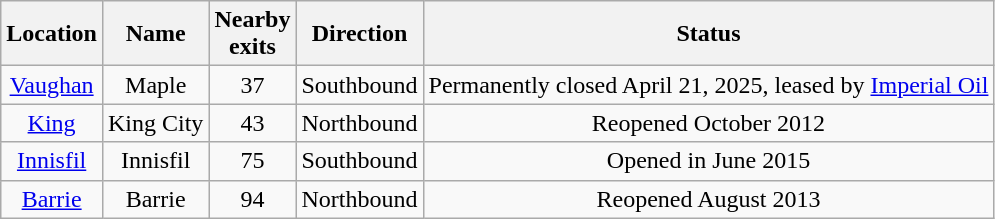<table class="wikitable" style="text-align: center">
<tr>
<th>Location</th>
<th>Name</th>
<th>Nearby<br>exits</th>
<th>Direction</th>
<th>Status</th>
</tr>
<tr>
<td><a href='#'>Vaughan</a></td>
<td>Maple</td>
<td>37</td>
<td>Southbound</td>
<td>Permanently closed April 21, 2025, leased by <a href='#'>Imperial Oil</a></td>
</tr>
<tr>
<td><a href='#'>King</a></td>
<td>King City</td>
<td>43</td>
<td>Northbound</td>
<td>Reopened October 2012</td>
</tr>
<tr>
<td rowspan="1"><a href='#'>Innisfil</a></td>
<td>Innisfil</td>
<td>75</td>
<td>Southbound</td>
<td>Opened in June 2015</td>
</tr>
<tr>
<td rowspan="1"><a href='#'>Barrie</a></td>
<td>Barrie</td>
<td>94</td>
<td>Northbound</td>
<td>Reopened August 2013</td>
</tr>
</table>
